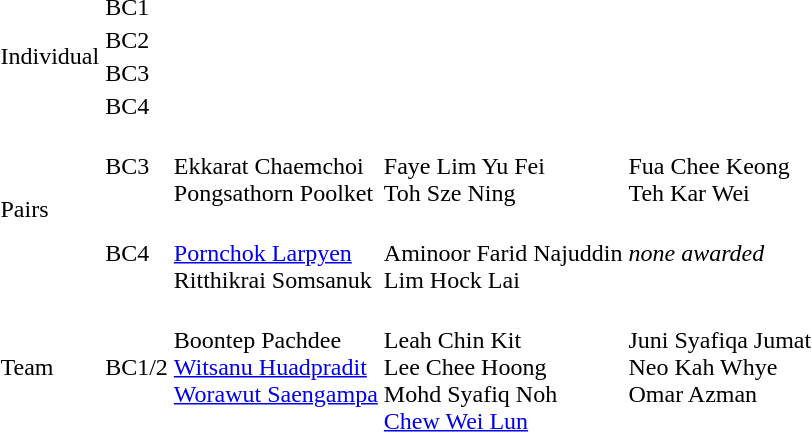<table>
<tr>
<td rowspan="4">Individual</td>
<td>BC1</td>
<td></td>
<td></td>
<td></td>
</tr>
<tr>
<td>BC2</td>
<td></td>
<td></td>
<td></td>
</tr>
<tr>
<td>BC3</td>
<td></td>
<td></td>
<td></td>
</tr>
<tr>
<td>BC4</td>
<td></td>
<td></td>
<td nowrap></td>
</tr>
<tr>
<td rowspan="2">Pairs</td>
<td>BC3</td>
<td><br>Ekkarat Chaemchoi<br>Pongsathorn Poolket</td>
<td><br>Faye Lim Yu Fei<br>Toh Sze Ning</td>
<td><br>Fua Chee Keong<br>Teh Kar Wei</td>
</tr>
<tr>
<td>BC4</td>
<td><br><a href='#'>Pornchok Larpyen</a><br>Ritthikrai Somsanuk</td>
<td nowrap><br>Aminoor Farid Najuddin<br>Lim Hock Lai</td>
<td><em>none awarded</em></td>
</tr>
<tr>
<td>Team</td>
<td>BC1/2</td>
<td valign=top nowrap><br>Boontep Pachdee<br><a href='#'>Witsanu Huadpradit</a><br><a href='#'>Worawut Saengampa</a></td>
<td><br>Leah Chin Kit<br>Lee Chee Hoong<br>Mohd Syafiq Noh<br><a href='#'>Chew Wei Lun</a></td>
<td valign=top><br>Juni Syafiqa Jumat<br>Neo Kah Whye<br>Omar Azman</td>
</tr>
</table>
